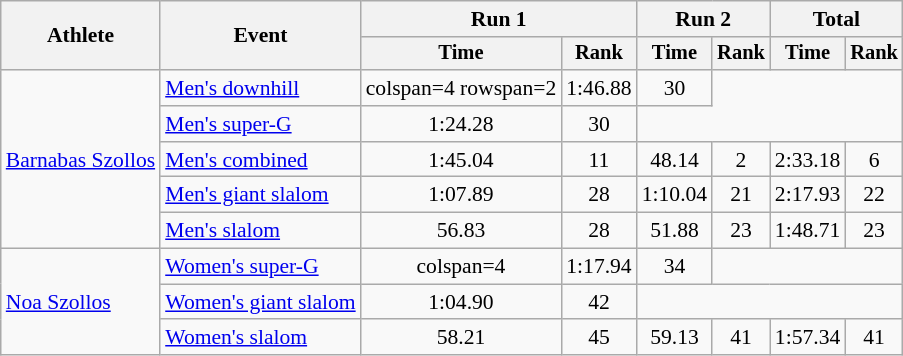<table class=wikitable style=font-size:90%;text-align:center>
<tr>
<th rowspan=2>Athlete</th>
<th rowspan=2>Event</th>
<th colspan=2>Run 1</th>
<th colspan=2>Run 2</th>
<th colspan=2>Total</th>
</tr>
<tr style=font-size:95%>
<th>Time</th>
<th>Rank</th>
<th>Time</th>
<th>Rank</th>
<th>Time</th>
<th>Rank</th>
</tr>
<tr>
<td align=left rowspan=5><a href='#'>Barnabas Szollos</a></td>
<td align=left><a href='#'>Men's downhill</a></td>
<td>colspan=4 rowspan=2 </td>
<td>1:46.88</td>
<td>30</td>
</tr>
<tr>
<td align=left><a href='#'>Men's super-G</a></td>
<td>1:24.28</td>
<td>30</td>
</tr>
<tr>
<td align=left><a href='#'>Men's combined</a></td>
<td>1:45.04</td>
<td>11</td>
<td>48.14</td>
<td>2</td>
<td>2:33.18</td>
<td>6</td>
</tr>
<tr>
<td align=left><a href='#'>Men's giant slalom</a></td>
<td>1:07.89</td>
<td>28</td>
<td>1:10.04</td>
<td>21</td>
<td>2:17.93</td>
<td>22</td>
</tr>
<tr>
<td align=left><a href='#'>Men's slalom</a></td>
<td>56.83</td>
<td>28</td>
<td>51.88</td>
<td>23</td>
<td>1:48.71</td>
<td>23</td>
</tr>
<tr>
<td align=left rowspan=3><a href='#'>Noa Szollos</a></td>
<td align=left><a href='#'>Women's super-G</a></td>
<td>colspan=4 </td>
<td>1:17.94</td>
<td>34</td>
</tr>
<tr>
<td align=left><a href='#'>Women's giant slalom</a></td>
<td>1:04.90</td>
<td>42</td>
<td colspan=4></td>
</tr>
<tr>
<td align=left><a href='#'>Women's slalom</a></td>
<td>58.21</td>
<td>45</td>
<td>59.13</td>
<td>41</td>
<td>1:57.34</td>
<td>41</td>
</tr>
</table>
